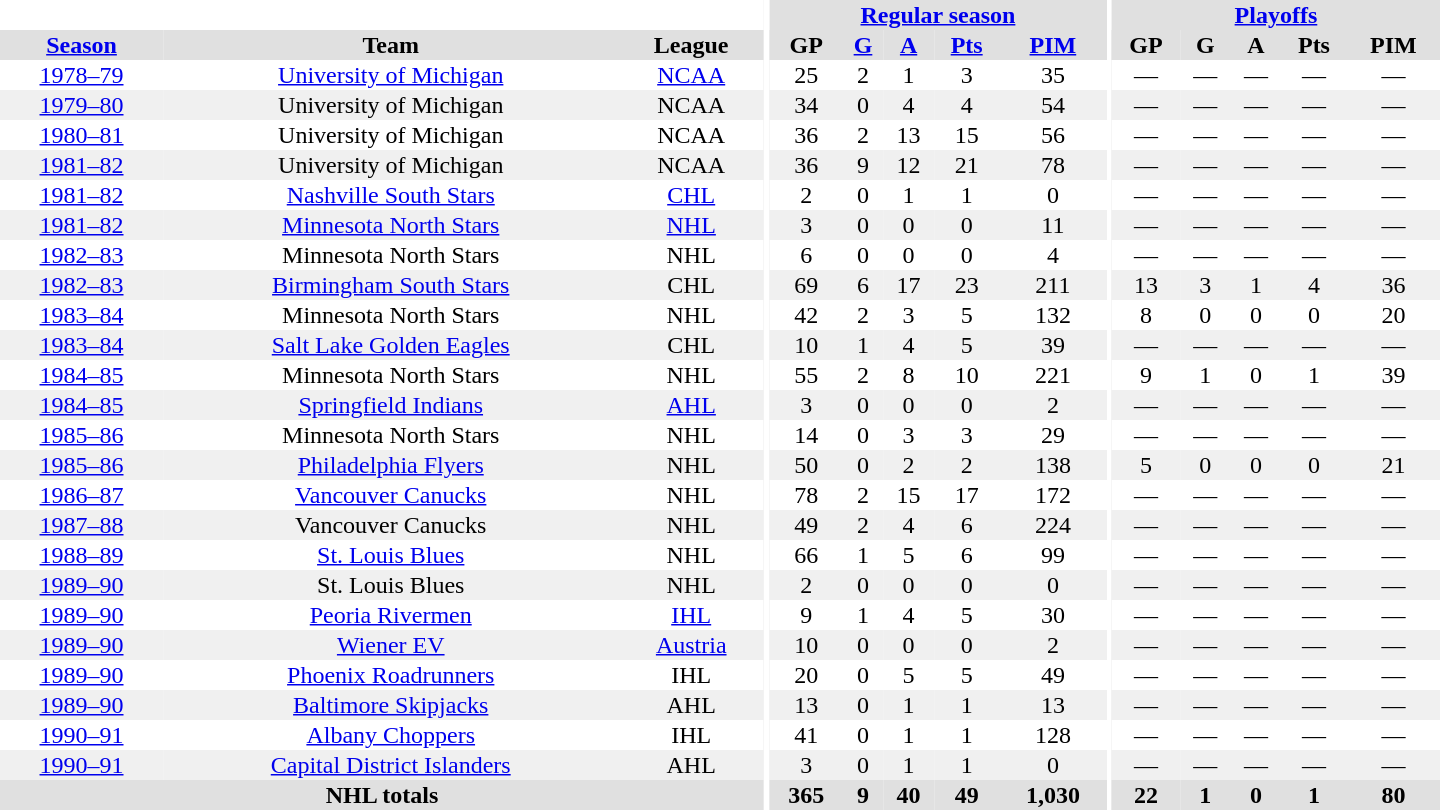<table border="0" cellpadding="1" cellspacing="0" style="text-align:center; width:60em">
<tr bgcolor="#e0e0e0">
<th colspan="3" bgcolor="#ffffff"></th>
<th rowspan="99" bgcolor="#ffffff"></th>
<th colspan="5"><a href='#'>Regular season</a></th>
<th rowspan="99" bgcolor="#ffffff"></th>
<th colspan="5"><a href='#'>Playoffs</a></th>
</tr>
<tr bgcolor="#e0e0e0">
<th><a href='#'>Season</a></th>
<th>Team</th>
<th>League</th>
<th>GP</th>
<th><a href='#'>G</a></th>
<th><a href='#'>A</a></th>
<th><a href='#'>Pts</a></th>
<th><a href='#'>PIM</a></th>
<th>GP</th>
<th>G</th>
<th>A</th>
<th>Pts</th>
<th>PIM</th>
</tr>
<tr>
<td><a href='#'>1978–79</a></td>
<td><a href='#'>University of Michigan</a></td>
<td><a href='#'>NCAA</a></td>
<td>25</td>
<td>2</td>
<td>1</td>
<td>3</td>
<td>35</td>
<td>—</td>
<td>—</td>
<td>—</td>
<td>—</td>
<td>—</td>
</tr>
<tr bgcolor="#f0f0f0">
<td><a href='#'>1979–80</a></td>
<td>University of Michigan</td>
<td>NCAA</td>
<td>34</td>
<td>0</td>
<td>4</td>
<td>4</td>
<td>54</td>
<td>—</td>
<td>—</td>
<td>—</td>
<td>—</td>
<td>—</td>
</tr>
<tr>
<td><a href='#'>1980–81</a></td>
<td>University of Michigan</td>
<td>NCAA</td>
<td>36</td>
<td>2</td>
<td>13</td>
<td>15</td>
<td>56</td>
<td>—</td>
<td>—</td>
<td>—</td>
<td>—</td>
<td>—</td>
</tr>
<tr bgcolor="#f0f0f0">
<td><a href='#'>1981–82</a></td>
<td>University of Michigan</td>
<td>NCAA</td>
<td>36</td>
<td>9</td>
<td>12</td>
<td>21</td>
<td>78</td>
<td>—</td>
<td>—</td>
<td>—</td>
<td>—</td>
<td>—</td>
</tr>
<tr>
<td><a href='#'>1981–82</a></td>
<td><a href='#'>Nashville South Stars</a></td>
<td><a href='#'>CHL</a></td>
<td>2</td>
<td>0</td>
<td>1</td>
<td>1</td>
<td>0</td>
<td>—</td>
<td>—</td>
<td>—</td>
<td>—</td>
<td>—</td>
</tr>
<tr bgcolor="#f0f0f0">
<td><a href='#'>1981–82</a></td>
<td><a href='#'>Minnesota North Stars</a></td>
<td><a href='#'>NHL</a></td>
<td>3</td>
<td>0</td>
<td>0</td>
<td>0</td>
<td>11</td>
<td>—</td>
<td>—</td>
<td>—</td>
<td>—</td>
<td>—</td>
</tr>
<tr>
<td><a href='#'>1982–83</a></td>
<td>Minnesota North Stars</td>
<td>NHL</td>
<td>6</td>
<td>0</td>
<td>0</td>
<td>0</td>
<td>4</td>
<td>—</td>
<td>—</td>
<td>—</td>
<td>—</td>
<td>—</td>
</tr>
<tr bgcolor="#f0f0f0">
<td><a href='#'>1982–83</a></td>
<td><a href='#'>Birmingham South Stars</a></td>
<td>CHL</td>
<td>69</td>
<td>6</td>
<td>17</td>
<td>23</td>
<td>211</td>
<td>13</td>
<td>3</td>
<td>1</td>
<td>4</td>
<td>36</td>
</tr>
<tr>
<td><a href='#'>1983–84</a></td>
<td>Minnesota North Stars</td>
<td>NHL</td>
<td>42</td>
<td>2</td>
<td>3</td>
<td>5</td>
<td>132</td>
<td>8</td>
<td>0</td>
<td>0</td>
<td>0</td>
<td>20</td>
</tr>
<tr bgcolor="#f0f0f0">
<td><a href='#'>1983–84</a></td>
<td><a href='#'>Salt Lake Golden Eagles</a></td>
<td>CHL</td>
<td>10</td>
<td>1</td>
<td>4</td>
<td>5</td>
<td>39</td>
<td>—</td>
<td>—</td>
<td>—</td>
<td>—</td>
<td>—</td>
</tr>
<tr>
<td><a href='#'>1984–85</a></td>
<td>Minnesota North Stars</td>
<td>NHL</td>
<td>55</td>
<td>2</td>
<td>8</td>
<td>10</td>
<td>221</td>
<td>9</td>
<td>1</td>
<td>0</td>
<td>1</td>
<td>39</td>
</tr>
<tr bgcolor="#f0f0f0">
<td><a href='#'>1984–85</a></td>
<td><a href='#'>Springfield Indians</a></td>
<td><a href='#'>AHL</a></td>
<td>3</td>
<td>0</td>
<td>0</td>
<td>0</td>
<td>2</td>
<td>—</td>
<td>—</td>
<td>—</td>
<td>—</td>
<td>—</td>
</tr>
<tr>
<td><a href='#'>1985–86</a></td>
<td>Minnesota North Stars</td>
<td>NHL</td>
<td>14</td>
<td>0</td>
<td>3</td>
<td>3</td>
<td>29</td>
<td>—</td>
<td>—</td>
<td>—</td>
<td>—</td>
<td>—</td>
</tr>
<tr bgcolor="#f0f0f0">
<td><a href='#'>1985–86</a></td>
<td><a href='#'>Philadelphia Flyers</a></td>
<td>NHL</td>
<td>50</td>
<td>0</td>
<td>2</td>
<td>2</td>
<td>138</td>
<td>5</td>
<td>0</td>
<td>0</td>
<td>0</td>
<td>21</td>
</tr>
<tr>
<td><a href='#'>1986–87</a></td>
<td><a href='#'>Vancouver Canucks</a></td>
<td>NHL</td>
<td>78</td>
<td>2</td>
<td>15</td>
<td>17</td>
<td>172</td>
<td>—</td>
<td>—</td>
<td>—</td>
<td>—</td>
<td>—</td>
</tr>
<tr bgcolor="#f0f0f0">
<td><a href='#'>1987–88</a></td>
<td>Vancouver Canucks</td>
<td>NHL</td>
<td>49</td>
<td>2</td>
<td>4</td>
<td>6</td>
<td>224</td>
<td>—</td>
<td>—</td>
<td>—</td>
<td>—</td>
<td>—</td>
</tr>
<tr>
<td><a href='#'>1988–89</a></td>
<td><a href='#'>St. Louis Blues</a></td>
<td>NHL</td>
<td>66</td>
<td>1</td>
<td>5</td>
<td>6</td>
<td>99</td>
<td>—</td>
<td>—</td>
<td>—</td>
<td>—</td>
<td>—</td>
</tr>
<tr bgcolor="#f0f0f0">
<td><a href='#'>1989–90</a></td>
<td>St. Louis Blues</td>
<td>NHL</td>
<td>2</td>
<td>0</td>
<td>0</td>
<td>0</td>
<td>0</td>
<td>—</td>
<td>—</td>
<td>—</td>
<td>—</td>
<td>—</td>
</tr>
<tr>
<td><a href='#'>1989–90</a></td>
<td><a href='#'>Peoria Rivermen</a></td>
<td><a href='#'>IHL</a></td>
<td>9</td>
<td>1</td>
<td>4</td>
<td>5</td>
<td>30</td>
<td>—</td>
<td>—</td>
<td>—</td>
<td>—</td>
<td>—</td>
</tr>
<tr bgcolor="#f0f0f0">
<td><a href='#'>1989–90</a></td>
<td><a href='#'>Wiener EV</a></td>
<td><a href='#'>Austria</a></td>
<td>10</td>
<td>0</td>
<td>0</td>
<td>0</td>
<td>2</td>
<td>—</td>
<td>—</td>
<td>—</td>
<td>—</td>
<td>—</td>
</tr>
<tr>
<td><a href='#'>1989–90</a></td>
<td><a href='#'>Phoenix Roadrunners</a></td>
<td>IHL</td>
<td>20</td>
<td>0</td>
<td>5</td>
<td>5</td>
<td>49</td>
<td>—</td>
<td>—</td>
<td>—</td>
<td>—</td>
<td>—</td>
</tr>
<tr bgcolor="#f0f0f0">
<td><a href='#'>1989–90</a></td>
<td><a href='#'>Baltimore Skipjacks</a></td>
<td>AHL</td>
<td>13</td>
<td>0</td>
<td>1</td>
<td>1</td>
<td>13</td>
<td>—</td>
<td>—</td>
<td>—</td>
<td>—</td>
<td>—</td>
</tr>
<tr>
<td><a href='#'>1990–91</a></td>
<td><a href='#'>Albany Choppers</a></td>
<td>IHL</td>
<td>41</td>
<td>0</td>
<td>1</td>
<td>1</td>
<td>128</td>
<td>—</td>
<td>—</td>
<td>—</td>
<td>—</td>
<td>—</td>
</tr>
<tr bgcolor="#f0f0f0">
<td><a href='#'>1990–91</a></td>
<td><a href='#'>Capital District Islanders</a></td>
<td>AHL</td>
<td>3</td>
<td>0</td>
<td>1</td>
<td>1</td>
<td>0</td>
<td>—</td>
<td>—</td>
<td>—</td>
<td>—</td>
<td>—</td>
</tr>
<tr>
</tr>
<tr ALIGN="center" bgcolor="#e0e0e0">
<th colspan="3">NHL totals</th>
<th ALIGN="center">365</th>
<th ALIGN="center">9</th>
<th ALIGN="center">40</th>
<th ALIGN="center">49</th>
<th ALIGN="center">1,030</th>
<th ALIGN="center">22</th>
<th ALIGN="center">1</th>
<th ALIGN="center">0</th>
<th ALIGN="center">1</th>
<th ALIGN="center">80</th>
</tr>
</table>
